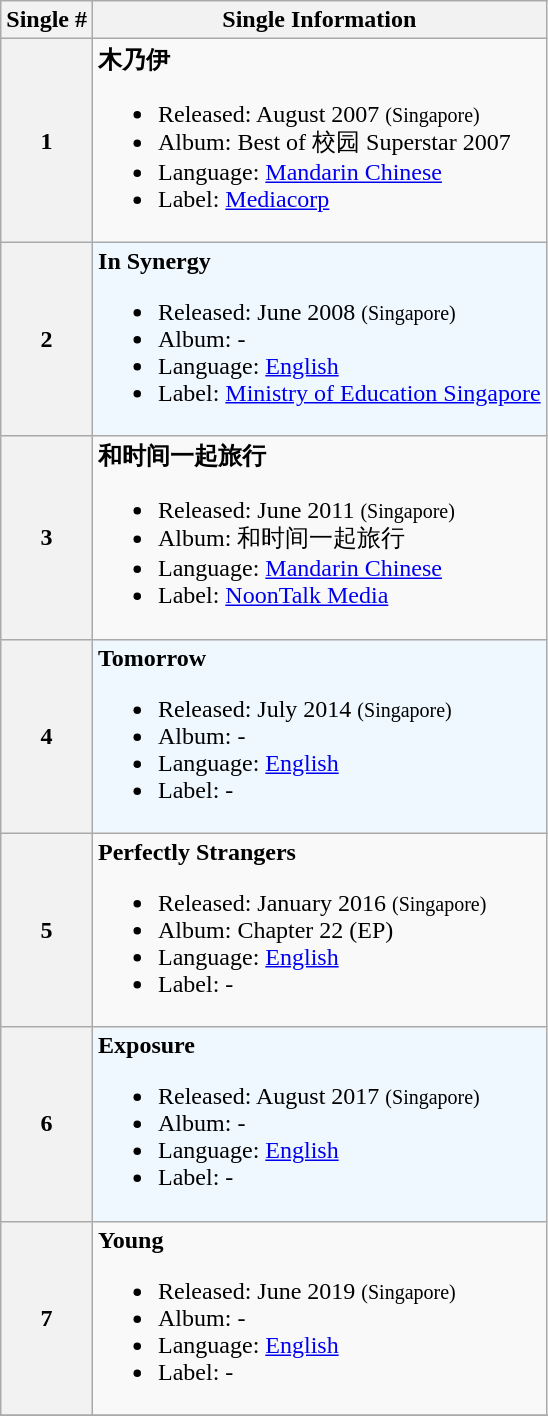<table class="wikitable">
<tr>
<th>Single #</th>
<th>Single Information</th>
</tr>
<tr>
<th>1</th>
<td><strong>木乃伊</strong><br><ul><li>Released: August 2007 <small>(Singapore)</small></li><li>Album: Best of 校园 Superstar 2007</li><li>Language: <a href='#'>Mandarin Chinese</a></li><li>Label: <a href='#'>Mediacorp</a></li></ul></td>
</tr>
<tr style="background:#f0f8ff;">
<th>2</th>
<td><strong>In Synergy</strong><br><ul><li>Released: June 2008 <small>(Singapore)</small></li><li>Album: -</li><li>Language: <a href='#'>English</a></li><li>Label: <a href='#'>Ministry of Education Singapore</a></li></ul></td>
</tr>
<tr>
<th>3</th>
<td><strong>和时间一起旅行</strong><br><ul><li>Released: June 2011 <small>(Singapore)</small></li><li>Album: 和时间一起旅行</li><li>Language: <a href='#'>Mandarin Chinese</a></li><li>Label: <a href='#'>NoonTalk Media</a></li></ul></td>
</tr>
<tr style="background:#f0f8ff;">
<th>4</th>
<td><strong>Tomorrow</strong><br><ul><li>Released: July 2014 <small>(Singapore)</small></li><li>Album: -</li><li>Language: <a href='#'>English</a></li><li>Label: -</li></ul></td>
</tr>
<tr>
<th>5</th>
<td><strong>Perfectly Strangers</strong><br><ul><li>Released: January 2016 <small>(Singapore)</small></li><li>Album: Chapter 22 (EP)</li><li>Language: <a href='#'>English</a></li><li>Label: -</li></ul></td>
</tr>
<tr style="background:#f0f8ff;">
<th>6</th>
<td><strong>Exposure</strong><br><ul><li>Released: August 2017 <small>(Singapore)</small></li><li>Album: -</li><li>Language: <a href='#'>English</a></li><li>Label: -</li></ul></td>
</tr>
<tr>
<th>7</th>
<td><strong>Young</strong><br><ul><li>Released: June 2019 <small>(Singapore)</small></li><li>Album: -</li><li>Language: <a href='#'>English</a></li><li>Label: -</li></ul></td>
</tr>
<tr style="background:#f0f8ff;">
</tr>
</table>
